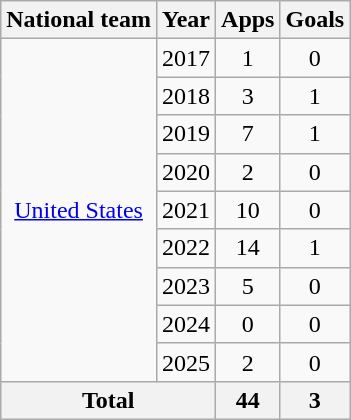<table class="wikitable" style="text-align:center">
<tr>
<th>National team</th>
<th>Year</th>
<th>Apps</th>
<th>Goals</th>
</tr>
<tr>
<td rowspan="9"><a href='#'>United States</a></td>
<td>2017</td>
<td>1</td>
<td>0</td>
</tr>
<tr>
<td>2018</td>
<td>3</td>
<td>1</td>
</tr>
<tr>
<td>2019</td>
<td>7</td>
<td>1</td>
</tr>
<tr>
<td>2020</td>
<td>2</td>
<td>0</td>
</tr>
<tr>
<td>2021</td>
<td>10</td>
<td>0</td>
</tr>
<tr>
<td>2022</td>
<td>14</td>
<td>1</td>
</tr>
<tr>
<td>2023</td>
<td>5</td>
<td>0</td>
</tr>
<tr>
<td>2024</td>
<td>0</td>
<td>0</td>
</tr>
<tr>
<td>2025</td>
<td>2</td>
<td>0</td>
</tr>
<tr>
<th colspan="2">Total</th>
<th>44</th>
<th>3</th>
</tr>
</table>
